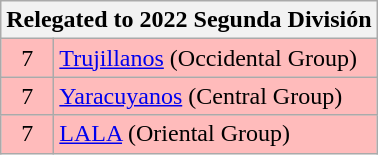<table class="wikitable">
<tr>
<th colspan=3>Relegated to 2022 Segunda División</th>
</tr>
<tr bgcolor=#FFBBBB>
<td width=28 align=center>7</td>
<td><a href='#'>Trujillanos</a> (Occidental Group)</td>
</tr>
<tr bgcolor=#FFBBBB>
<td width=28 align=center>7</td>
<td><a href='#'>Yaracuyanos</a> (Central Group)</td>
</tr>
<tr bgcolor=#FFBBBB>
<td width=28 align=center>7</td>
<td><a href='#'>LALA</a> (Oriental Group)</td>
</tr>
</table>
